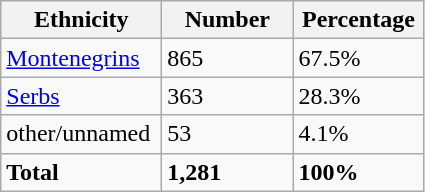<table class="wikitable">
<tr>
<th width="100px">Ethnicity</th>
<th width="80px">Number</th>
<th width="80px">Percentage</th>
</tr>
<tr>
<td><a href='#'>Montenegrins</a></td>
<td>865</td>
<td>67.5%</td>
</tr>
<tr>
<td><a href='#'>Serbs</a></td>
<td>363</td>
<td>28.3%</td>
</tr>
<tr>
<td>other/unnamed</td>
<td>53</td>
<td>4.1%</td>
</tr>
<tr>
<td><strong>Total</strong></td>
<td><strong>1,281</strong></td>
<td><strong>100%</strong></td>
</tr>
</table>
